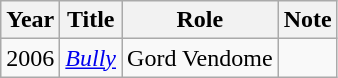<table class="wikitable sortable">
<tr>
<th>Year</th>
<th>Title</th>
<th>Role</th>
<th>Note</th>
</tr>
<tr>
<td>2006</td>
<td><em><a href='#'>Bully</a></em></td>
<td>Gord Vendome</td>
<td></td>
</tr>
</table>
